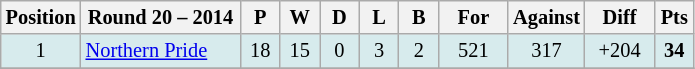<table class="wikitable" style="text-align:center; font-size:85%;">
<tr>
<th width=40 abbr="Position">Position</th>
<th width=100>Round 20 – 2014</th>
<th width=20 abbr="Played">P</th>
<th width=20 abbr="Won">W</th>
<th width=20 abbr="Drawn">D</th>
<th width=20 abbr="Lost">L</th>
<th width=20 abbr="Bye">B</th>
<th width=40 abbr="Points for">For</th>
<th width=40 abbr="Points against">Against</th>
<th width=40 abbr="Points difference">Diff</th>
<th width=20 abbr="Points">Pts</th>
</tr>
<tr style="background: #d7ebed;">
<td>1</td>
<td style="text-align:left;"> <a href='#'>Northern Pride</a></td>
<td>18</td>
<td>15</td>
<td>0</td>
<td>3</td>
<td>2</td>
<td>521</td>
<td>317</td>
<td>+204</td>
<td><strong>34</strong></td>
</tr>
<tr>
</tr>
</table>
